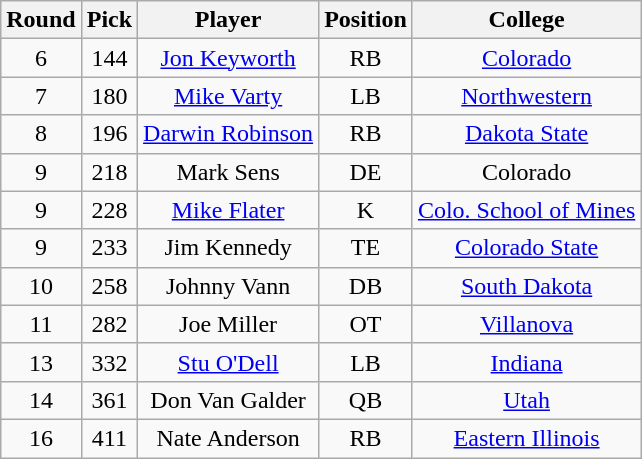<table class="wikitable sortable sortable"  style="text-align:center;">
<tr>
<th>Round</th>
<th>Pick</th>
<th>Player</th>
<th>Position</th>
<th>College</th>
</tr>
<tr>
<td>6</td>
<td>144</td>
<td><a href='#'>Jon Keyworth</a></td>
<td>RB</td>
<td><a href='#'>Colorado</a></td>
</tr>
<tr>
<td>7</td>
<td>180</td>
<td><a href='#'>Mike Varty</a></td>
<td>LB</td>
<td><a href='#'>Northwestern</a></td>
</tr>
<tr>
<td>8</td>
<td>196</td>
<td><a href='#'>Darwin Robinson</a></td>
<td>RB</td>
<td><a href='#'>Dakota State</a></td>
</tr>
<tr>
<td>9</td>
<td>218</td>
<td>Mark Sens</td>
<td>DE</td>
<td>Colorado</td>
</tr>
<tr>
<td>9</td>
<td>228</td>
<td><a href='#'>Mike Flater</a></td>
<td>K</td>
<td><a href='#'>Colo. School of Mines</a></td>
</tr>
<tr>
<td>9</td>
<td>233</td>
<td>Jim Kennedy</td>
<td>TE</td>
<td><a href='#'>Colorado State</a></td>
</tr>
<tr>
<td>10</td>
<td>258</td>
<td>Johnny Vann</td>
<td>DB</td>
<td><a href='#'>South Dakota</a></td>
</tr>
<tr>
<td>11</td>
<td>282</td>
<td>Joe Miller</td>
<td>OT</td>
<td><a href='#'>Villanova</a></td>
</tr>
<tr>
<td>13</td>
<td>332</td>
<td><a href='#'>Stu O'Dell</a></td>
<td>LB</td>
<td><a href='#'>Indiana</a></td>
</tr>
<tr>
<td>14</td>
<td>361</td>
<td>Don Van Galder</td>
<td>QB</td>
<td><a href='#'>Utah</a></td>
</tr>
<tr>
<td>16</td>
<td>411</td>
<td>Nate Anderson</td>
<td>RB</td>
<td><a href='#'>Eastern Illinois</a></td>
</tr>
</table>
